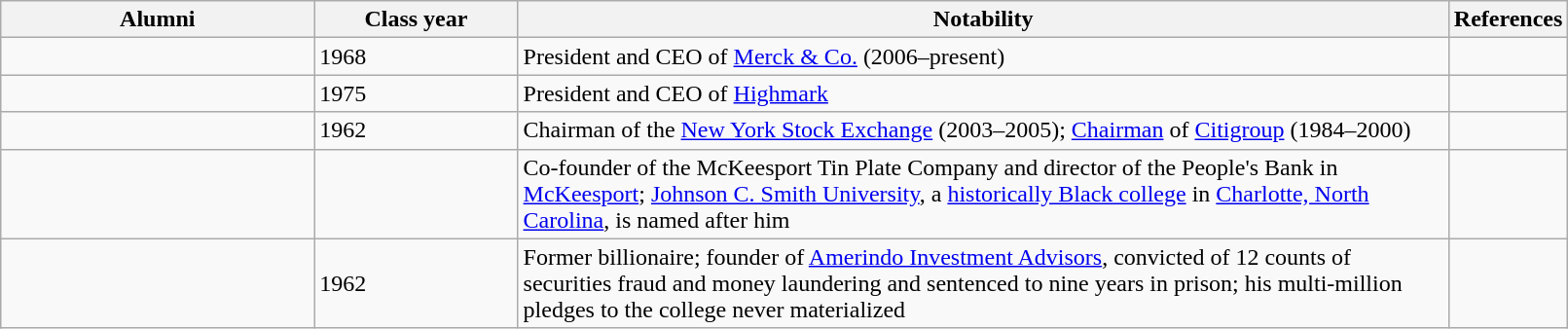<table class="wikitable sortable col2center col4center vertical-align-top" width=85%>
<tr>
<th width="20%">Alumni</th>
<th width="13%">Class year</th>
<th width="*" class="unsortable">Notability</th>
<th width="4%" class="unsortable">References</th>
</tr>
<tr>
<td></td>
<td>1968</td>
<td>President and CEO of <a href='#'>Merck & Co.</a> (2006–present)</td>
<td></td>
</tr>
<tr>
<td></td>
<td>1975</td>
<td>President and CEO of <a href='#'>Highmark</a></td>
<td></td>
</tr>
<tr>
<td></td>
<td>1962</td>
<td>Chairman of the <a href='#'>New York Stock Exchange</a> (2003–2005); <a href='#'>Chairman</a> of <a href='#'>Citigroup</a> (1984–2000)</td>
<td></td>
</tr>
<tr>
<td></td>
<td></td>
<td>Co-founder of the McKeesport Tin Plate Company and director of the People's Bank in <a href='#'>McKeesport</a>; <a href='#'>Johnson C. Smith University</a>, a <a href='#'>historically Black college</a> in <a href='#'>Charlotte, North Carolina</a>, is named after him</td>
<td></td>
</tr>
<tr>
<td></td>
<td>1962</td>
<td>Former billionaire; founder of <a href='#'>Amerindo Investment Advisors</a>, convicted of 12 counts of securities fraud and money laundering and sentenced to nine years in prison; his multi-million pledges to the college never materialized</td>
<td></td>
</tr>
</table>
